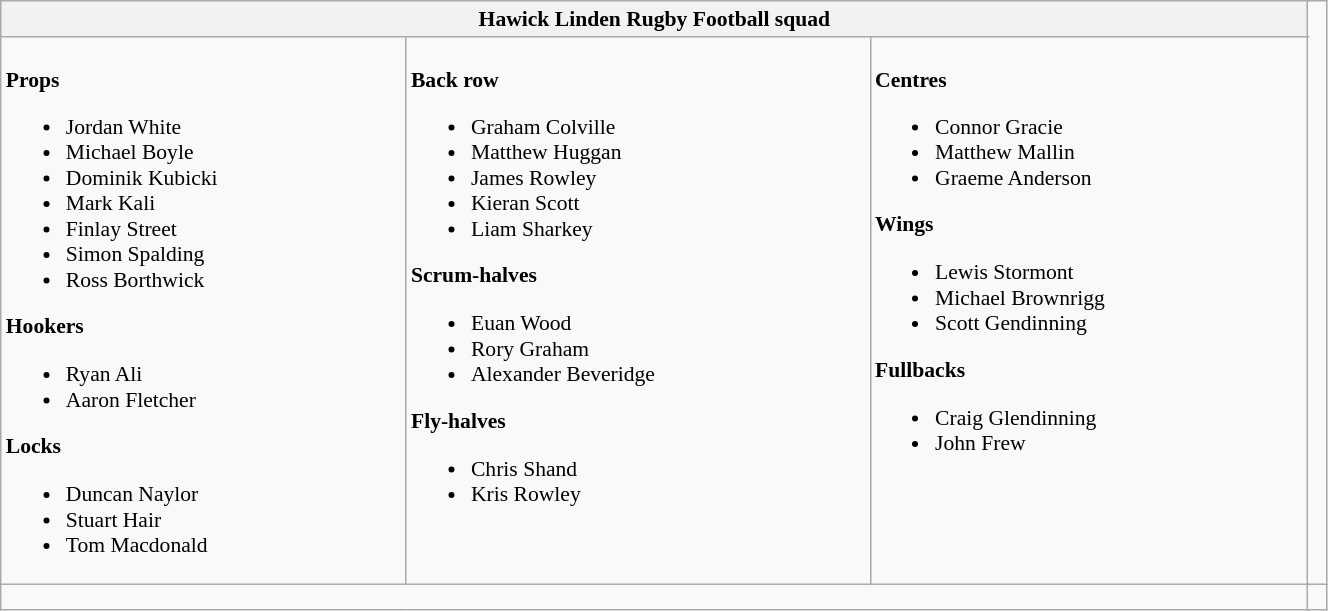<table class="wikitable" style="text-align:left; font-size:90%; width:70%">
<tr>
<th colspan="100%">Hawick Linden Rugby Football squad</th>
</tr>
<tr valign="top">
<td><br><strong>Props</strong><ul><li> Jordan White</li><li> Michael Boyle</li><li> Dominik Kubicki</li><li> Mark Kali</li><li> Finlay Street</li><li> Simon Spalding</li><li> Ross Borthwick</li></ul><strong>Hookers</strong><ul><li> Ryan Ali</li><li> Aaron Fletcher</li></ul><strong>Locks</strong><ul><li> Duncan Naylor</li><li> Stuart Hair</li><li> Tom Macdonald</li></ul></td>
<td><br><strong>Back row</strong><ul><li> Graham Colville</li><li> Matthew Huggan</li><li> James Rowley</li><li> Kieran Scott</li><li> Liam Sharkey</li></ul><strong>Scrum-halves</strong><ul><li> Euan Wood</li><li> Rory Graham</li><li> Alexander Beveridge</li></ul><strong>Fly-halves</strong><ul><li> Chris Shand</li><li> Kris Rowley</li></ul></td>
<td><br><strong>Centres</strong><ul><li> Connor Gracie</li><li> Matthew Mallin</li><li> Graeme Anderson</li></ul><strong>Wings</strong><ul><li> Lewis Stormont</li><li> Michael Brownrigg</li><li> Scott Gendinning</li></ul><strong>Fullbacks</strong><ul><li> Craig Glendinning</li><li> John Frew</li></ul></td>
</tr>
<tr>
<td colspan="100%" style="height: 10px;"></td>
<td></td>
</tr>
</table>
